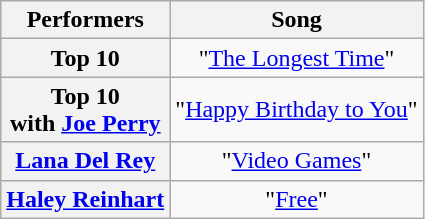<table class="wikitable" style="text-align:center;">
<tr>
<th scope="col">Performers</th>
<th scope="col">Song</th>
</tr>
<tr>
<th scope="row">Top 10</th>
<td>"<a href='#'>The Longest Time</a>"</td>
</tr>
<tr>
<th scope="row">Top 10<br>with <a href='#'>Joe Perry</a></th>
<td>"<a href='#'>Happy Birthday to You</a>"</td>
</tr>
<tr>
<th scope="row"><a href='#'>Lana Del Rey</a></th>
<td>"<a href='#'>Video Games</a>"</td>
</tr>
<tr>
<th scope="row"><a href='#'>Haley Reinhart</a></th>
<td>"<a href='#'>Free</a>"</td>
</tr>
</table>
